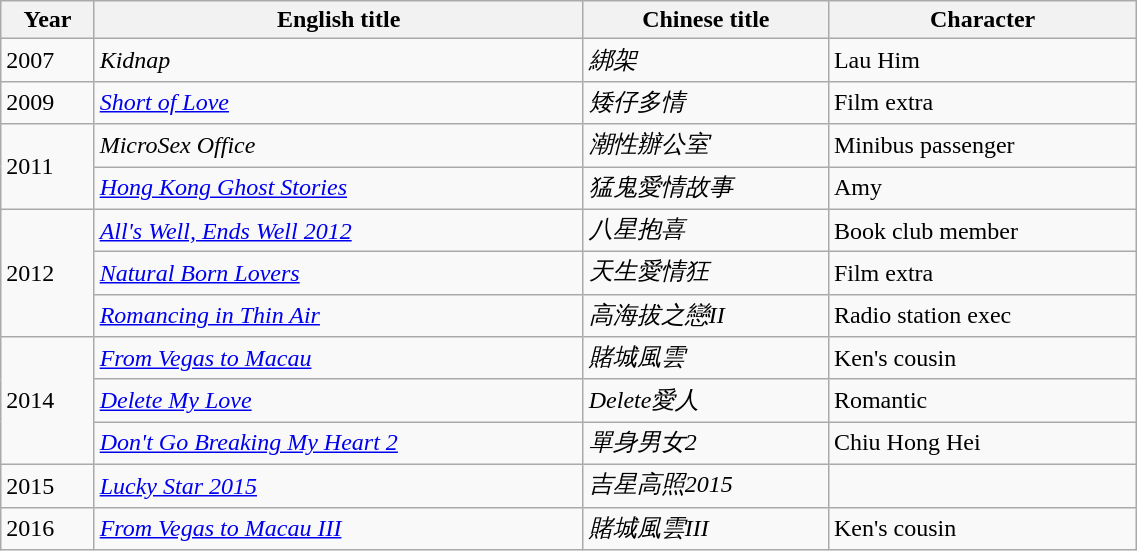<table class="wikitable sortable" width=60%>
<tr>
<th>Year</th>
<th>English title</th>
<th>Chinese title</th>
<th>Character</th>
</tr>
<tr>
<td>2007</td>
<td><em>Kidnap</em></td>
<td><em>綁架</em></td>
<td>Lau Him</td>
</tr>
<tr>
<td>2009</td>
<td><em><a href='#'>Short of Love</a></em></td>
<td><em> 矮仔多情</em></td>
<td>Film extra</td>
</tr>
<tr>
<td rowspan=2>2011</td>
<td><em>MicroSex Office</em></td>
<td><em>潮性辦公室</em></td>
<td>Minibus passenger</td>
</tr>
<tr>
<td><em><a href='#'>Hong Kong Ghost Stories</a></em></td>
<td><em>猛鬼愛情故事</em></td>
<td>Amy</td>
</tr>
<tr>
<td rowspan=3>2012</td>
<td><em><a href='#'>All's Well, Ends Well 2012</a></em></td>
<td><em>八星抱喜</em></td>
<td>Book club member</td>
</tr>
<tr>
<td><em><a href='#'>Natural Born Lovers</a></em></td>
<td><em>天生愛情狂</em></td>
<td>Film extra</td>
</tr>
<tr>
<td><em><a href='#'>Romancing in Thin Air</a></em></td>
<td><em>高海拔之戀II</em></td>
<td>Radio station exec</td>
</tr>
<tr>
<td rowspan=3>2014</td>
<td><em><a href='#'>From Vegas to Macau</a></em></td>
<td><em>賭城風雲</em></td>
<td>Ken's cousin</td>
</tr>
<tr>
<td><em><a href='#'>Delete My Love</a></em></td>
<td><em>Delete愛人</em></td>
<td>Romantic</td>
</tr>
<tr>
<td><em><a href='#'>Don't Go Breaking My Heart 2</a></em></td>
<td><em>單身男女2</em></td>
<td>Chiu Hong Hei</td>
</tr>
<tr>
<td>2015</td>
<td><em><a href='#'>Lucky Star 2015</a></em></td>
<td><em>吉星高照2015</em></td>
<td></td>
</tr>
<tr>
<td>2016</td>
<td><em><a href='#'>From Vegas to Macau III</a></em></td>
<td><em>賭城風雲III</em></td>
<td>Ken's cousin</td>
</tr>
</table>
